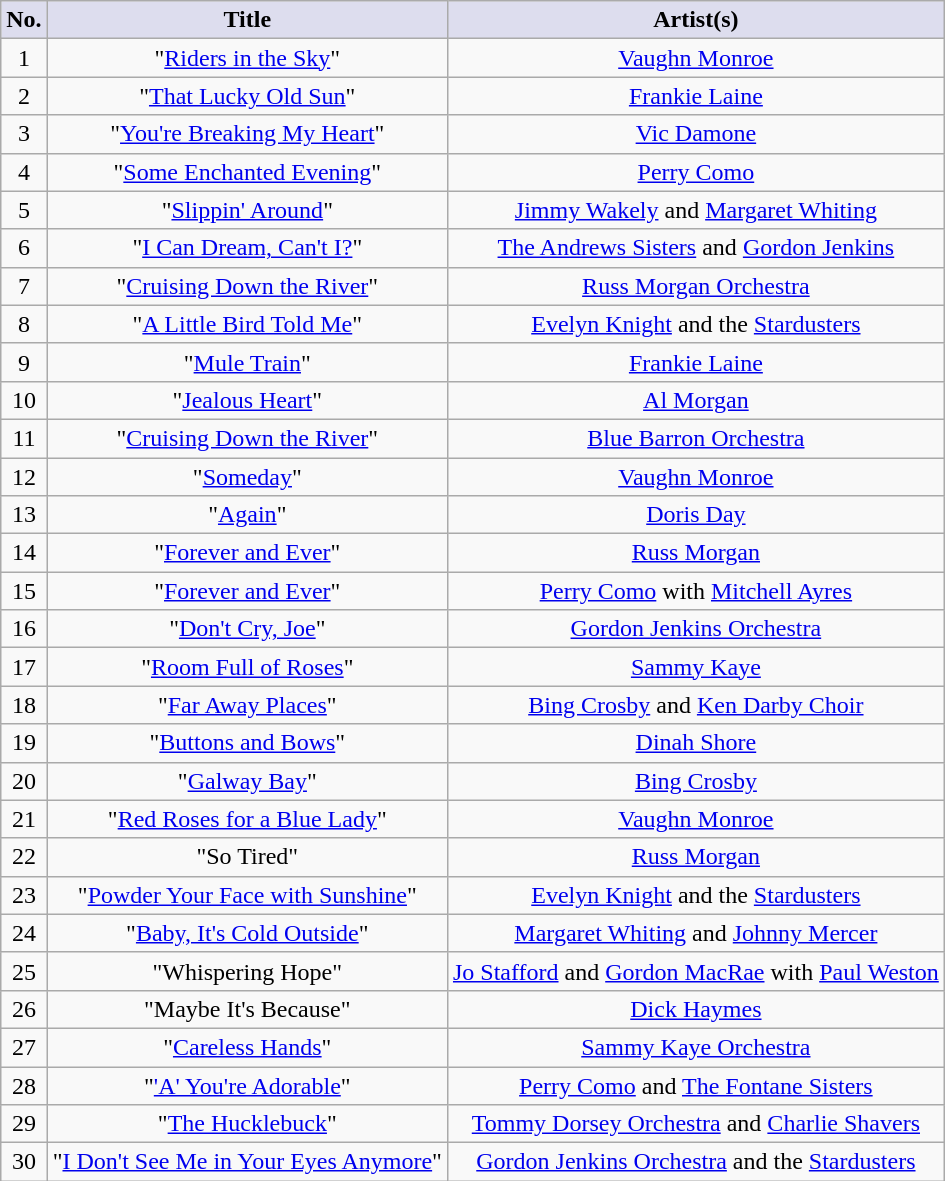<table class="wikitable sortable" style="text-align: center">
<tr>
<th scope="col" style="background:#dde;">No.</th>
<th scope="col" style="background:#dde;">Title</th>
<th scope="col" style="background:#dde;">Artist(s)</th>
</tr>
<tr>
<td>1</td>
<td>"<a href='#'>Riders in the Sky</a>"</td>
<td><a href='#'>Vaughn Monroe</a></td>
</tr>
<tr>
<td>2</td>
<td>"<a href='#'>That Lucky Old Sun</a>"</td>
<td><a href='#'>Frankie Laine</a></td>
</tr>
<tr>
<td>3</td>
<td>"<a href='#'>You're Breaking My Heart</a>"</td>
<td><a href='#'>Vic Damone</a></td>
</tr>
<tr>
<td>4</td>
<td>"<a href='#'>Some Enchanted Evening</a>"</td>
<td><a href='#'>Perry Como</a></td>
</tr>
<tr>
<td>5</td>
<td>"<a href='#'>Slippin' Around</a>"</td>
<td><a href='#'>Jimmy Wakely</a> and <a href='#'>Margaret Whiting</a></td>
</tr>
<tr>
<td>6</td>
<td>"<a href='#'>I Can Dream, Can't I?</a>"</td>
<td><a href='#'>The Andrews Sisters</a> and <a href='#'>Gordon Jenkins</a></td>
</tr>
<tr>
<td>7</td>
<td>"<a href='#'>Cruising Down the River</a>"</td>
<td><a href='#'>Russ Morgan Orchestra</a></td>
</tr>
<tr>
<td>8</td>
<td>"<a href='#'>A Little Bird Told Me</a>"</td>
<td><a href='#'>Evelyn Knight</a> and the <a href='#'>Stardusters</a></td>
</tr>
<tr>
<td>9</td>
<td>"<a href='#'>Mule Train</a>"</td>
<td><a href='#'>Frankie Laine</a></td>
</tr>
<tr>
<td>10</td>
<td>"<a href='#'>Jealous Heart</a>"</td>
<td><a href='#'>Al Morgan</a></td>
</tr>
<tr>
<td>11</td>
<td>"<a href='#'>Cruising Down the River</a>"</td>
<td><a href='#'>Blue Barron Orchestra</a></td>
</tr>
<tr>
<td>12</td>
<td>"<a href='#'>Someday</a>"</td>
<td><a href='#'>Vaughn Monroe</a></td>
</tr>
<tr>
<td>13</td>
<td>"<a href='#'>Again</a>"</td>
<td><a href='#'>Doris Day</a></td>
</tr>
<tr>
<td>14</td>
<td>"<a href='#'>Forever and Ever</a>"</td>
<td><a href='#'>Russ Morgan</a></td>
</tr>
<tr>
<td>15</td>
<td>"<a href='#'>Forever and Ever</a>"</td>
<td><a href='#'>Perry Como</a> with <a href='#'>Mitchell Ayres</a></td>
</tr>
<tr>
<td>16</td>
<td>"<a href='#'>Don't Cry, Joe</a>"</td>
<td><a href='#'>Gordon Jenkins Orchestra</a></td>
</tr>
<tr>
<td>17</td>
<td>"<a href='#'>Room Full of Roses</a>"</td>
<td><a href='#'>Sammy Kaye</a></td>
</tr>
<tr>
<td>18</td>
<td>"<a href='#'>Far Away Places</a>"</td>
<td><a href='#'>Bing Crosby</a> and <a href='#'>Ken Darby Choir</a></td>
</tr>
<tr>
<td>19</td>
<td>"<a href='#'>Buttons and Bows</a>"</td>
<td><a href='#'>Dinah Shore</a></td>
</tr>
<tr>
<td>20</td>
<td>"<a href='#'>Galway Bay</a>"</td>
<td><a href='#'>Bing Crosby</a></td>
</tr>
<tr>
<td>21</td>
<td>"<a href='#'>Red Roses for a Blue Lady</a>"</td>
<td><a href='#'>Vaughn Monroe</a></td>
</tr>
<tr>
<td>22</td>
<td>"So Tired"</td>
<td><a href='#'>Russ Morgan</a></td>
</tr>
<tr>
<td>23</td>
<td>"<a href='#'>Powder Your Face with Sunshine</a>"</td>
<td><a href='#'>Evelyn Knight</a> and the <a href='#'>Stardusters</a></td>
</tr>
<tr>
<td>24</td>
<td>"<a href='#'>Baby, It's Cold Outside</a>"</td>
<td><a href='#'>Margaret Whiting</a> and <a href='#'>Johnny Mercer</a></td>
</tr>
<tr>
<td>25</td>
<td>"Whispering Hope"</td>
<td><a href='#'>Jo Stafford</a> and <a href='#'>Gordon MacRae</a> with <a href='#'>Paul Weston</a></td>
</tr>
<tr>
<td>26</td>
<td>"Maybe It's Because"</td>
<td><a href='#'>Dick Haymes</a></td>
</tr>
<tr>
<td>27</td>
<td>"<a href='#'>Careless Hands</a>"</td>
<td><a href='#'>Sammy Kaye Orchestra</a></td>
</tr>
<tr>
<td>28</td>
<td>"<a href='#'>'A' You're Adorable</a>"</td>
<td><a href='#'>Perry Como</a> and <a href='#'>The Fontane Sisters</a></td>
</tr>
<tr>
<td>29</td>
<td>"<a href='#'>The Hucklebuck</a>"</td>
<td><a href='#'>Tommy Dorsey Orchestra</a> and <a href='#'>Charlie Shavers</a></td>
</tr>
<tr>
<td>30</td>
<td>"<a href='#'>I Don't See Me in Your Eyes Anymore</a>"</td>
<td><a href='#'>Gordon Jenkins Orchestra</a> and the <a href='#'>Stardusters</a></td>
</tr>
</table>
